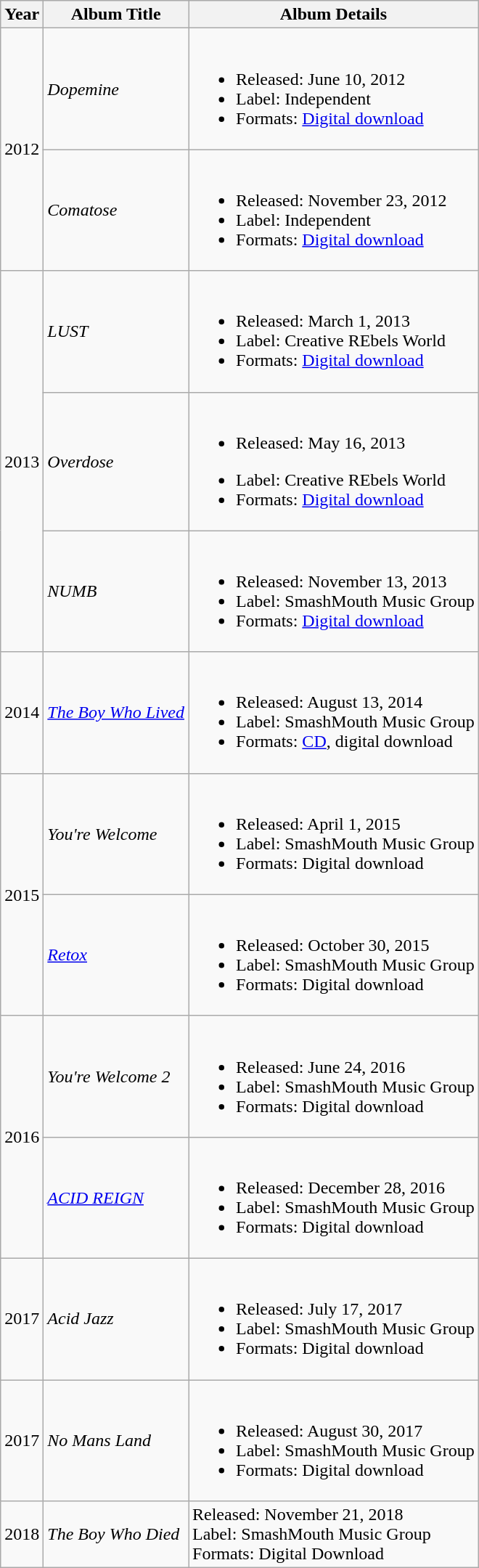<table class="wikitable">
<tr>
<th>Year</th>
<th>Album Title</th>
<th>Album Details</th>
</tr>
<tr>
<td rowspan="2">2012</td>
<td><em>Dopemine</em></td>
<td><br><ul><li>Released: June 10, 2012</li><li>Label: Independent</li><li>Formats: <a href='#'>Digital download</a></li></ul></td>
</tr>
<tr>
<td><em>Comatose</em></td>
<td><br><ul><li>Released: November 23, 2012</li><li>Label: Independent</li><li>Formats: <a href='#'>Digital download</a></li></ul></td>
</tr>
<tr>
<td rowspan="3">2013</td>
<td><em>LUST</em></td>
<td><br><ul><li>Released: March 1, 2013</li><li>Label: Creative REbels World</li><li>Formats: <a href='#'>Digital download</a></li></ul></td>
</tr>
<tr>
<td><em>Overdose</em></td>
<td><br><ul><li>Released: May 16, 2013</li></ul><ul><li>Label: Creative REbels World</li><li>Formats: <a href='#'>Digital download</a></li></ul></td>
</tr>
<tr>
<td><em>NUMB</em></td>
<td><br><ul><li>Released: November 13, 2013</li><li>Label: SmashMouth Music Group</li><li>Formats: <a href='#'>Digital download</a></li></ul></td>
</tr>
<tr>
<td>2014</td>
<td><em><a href='#'>The Boy Who Lived</a></em></td>
<td><br><ul><li>Released: August 13, 2014</li><li>Label: SmashMouth Music Group</li><li>Formats: <a href='#'>CD</a>, digital download</li></ul></td>
</tr>
<tr>
<td rowspan="2">2015</td>
<td><em>You're Welcome</em></td>
<td><br><ul><li>Released: April 1, 2015</li><li>Label: SmashMouth Music Group</li><li>Formats: Digital download</li></ul></td>
</tr>
<tr>
<td><em><a href='#'>Retox</a></em></td>
<td><br><ul><li>Released: October 30, 2015</li><li>Label: SmashMouth Music Group</li><li>Formats: Digital download</li></ul></td>
</tr>
<tr>
<td rowspan="2">2016</td>
<td><em>You're Welcome 2</em></td>
<td><br><ul><li>Released: June 24, 2016</li><li>Label: SmashMouth Music Group</li><li>Formats: Digital download</li></ul></td>
</tr>
<tr>
<td><em><a href='#'>ACID REIGN</a></em></td>
<td><br><ul><li>Released: December 28, 2016</li><li>Label: SmashMouth Music Group</li><li>Formats: Digital download</li></ul></td>
</tr>
<tr>
<td>2017</td>
<td><em>Acid Jazz</em></td>
<td><br><ul><li>Released: July 17, 2017</li><li>Label: SmashMouth Music Group</li><li>Formats: Digital download</li></ul></td>
</tr>
<tr>
<td>2017</td>
<td><em>No Mans Land</em></td>
<td><br><ul><li>Released: August 30, 2017</li><li>Label: SmashMouth Music Group</li><li>Formats: Digital download</li></ul></td>
</tr>
<tr>
<td>2018</td>
<td><em>The Boy Who Died</em></td>
<td>Released: November 21, 2018<br>Label: SmashMouth Music Group<br>Formats: Digital Download</td>
</tr>
</table>
